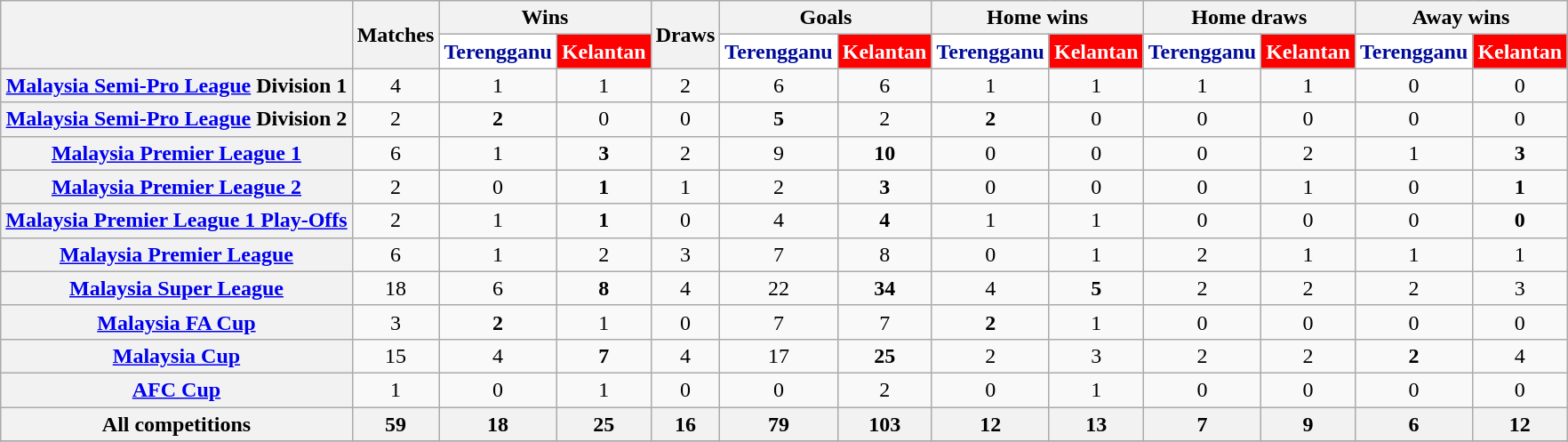<table class="wikitable" style="text-align:center;">
<tr>
<th rowspan="2"></th>
<th rowspan="2">Matches</th>
<th colspan="2">Wins</th>
<th rowspan="2">Draws</th>
<th colspan="2">Goals</th>
<th colspan="2">Home wins</th>
<th colspan="2">Home draws</th>
<th colspan="2">Away wins</th>
</tr>
<tr>
<th style="color:#000c99; background:#fff;">Terengganu</th>
<th style="color:#fff; background:#ff0000;">Kelantan</th>
<th style="color:#000c99; background:#fff;">Terengganu</th>
<th style="color:#fff; background:#ff0000;">Kelantan</th>
<th style="color:#000c99; background:#fff;">Terengganu</th>
<th style="color:#fff; background:#ff0000;">Kelantan</th>
<th style="color:#000c99; background:#fff;">Terengganu</th>
<th style="color:#fff; background:#ff0000;">Kelantan</th>
<th style="color:#000c99; background:#fff;">Terengganu</th>
<th style="color:#fff; background:#ff0000;">Kelantan</th>
</tr>
<tr>
<th><a href='#'>Malaysia Semi-Pro League</a> Division 1</th>
<td>4</td>
<td>1</td>
<td>1</td>
<td>2</td>
<td>6</td>
<td>6</td>
<td>1</td>
<td>1</td>
<td>1</td>
<td>1</td>
<td>0</td>
<td>0</td>
</tr>
<tr>
<th><a href='#'>Malaysia Semi-Pro League</a> Division 2</th>
<td>2</td>
<td><strong>2</strong></td>
<td>0</td>
<td>0</td>
<td><strong>5</strong></td>
<td>2</td>
<td><strong>2</strong></td>
<td>0</td>
<td>0</td>
<td>0</td>
<td>0</td>
<td>0</td>
</tr>
<tr>
<th><a href='#'>Malaysia Premier League 1</a></th>
<td>6</td>
<td>1</td>
<td><strong>3</strong></td>
<td>2</td>
<td>9</td>
<td><strong>10</strong></td>
<td>0</td>
<td>0</td>
<td>0</td>
<td>2</td>
<td>1</td>
<td><strong>3</strong></td>
</tr>
<tr>
<th><a href='#'>Malaysia Premier League 2</a></th>
<td>2</td>
<td>0</td>
<td><strong>1</strong></td>
<td>1</td>
<td>2</td>
<td><strong>3</strong></td>
<td>0</td>
<td>0</td>
<td>0</td>
<td>1</td>
<td>0</td>
<td><strong>1</strong></td>
</tr>
<tr>
<th><a href='#'>Malaysia Premier League 1 Play-Offs</a></th>
<td>2</td>
<td>1</td>
<td><strong>1</strong></td>
<td>0</td>
<td>4</td>
<td><strong>4</strong></td>
<td>1</td>
<td>1</td>
<td>0</td>
<td>0</td>
<td>0</td>
<td><strong>0</strong></td>
</tr>
<tr>
<th><a href='#'>Malaysia Premier League</a></th>
<td>6</td>
<td>1</td>
<td>2</td>
<td>3</td>
<td>7</td>
<td>8</td>
<td>0</td>
<td>1</td>
<td>2</td>
<td>1</td>
<td>1</td>
<td>1</td>
</tr>
<tr>
<th><a href='#'>Malaysia Super League</a></th>
<td>18</td>
<td>6</td>
<td><strong>8</strong></td>
<td>4</td>
<td>22</td>
<td><strong>34</strong></td>
<td>4</td>
<td><strong>5</strong></td>
<td>2</td>
<td>2</td>
<td>2</td>
<td>3</td>
</tr>
<tr>
<th><a href='#'>Malaysia FA Cup</a></th>
<td>3</td>
<td><strong>2</strong></td>
<td>1</td>
<td>0</td>
<td>7</td>
<td>7</td>
<td><strong>2</strong></td>
<td>1</td>
<td>0</td>
<td>0</td>
<td>0</td>
<td>0</td>
</tr>
<tr>
<th><a href='#'>Malaysia Cup</a></th>
<td>15</td>
<td>4</td>
<td><strong>7</strong></td>
<td>4</td>
<td>17</td>
<td><strong>25</strong></td>
<td>2</td>
<td>3</td>
<td>2</td>
<td>2</td>
<td><strong>2</strong></td>
<td>4</td>
</tr>
<tr>
<th><a href='#'>AFC Cup</a></th>
<td>1</td>
<td>0</td>
<td>1</td>
<td>0</td>
<td>0</td>
<td>2</td>
<td>0</td>
<td>1</td>
<td>0</td>
<td>0</td>
<td>0</td>
<td>0</td>
</tr>
<tr>
<th>All competitions</th>
<th>59</th>
<th>18</th>
<th>25</th>
<th>16</th>
<th>79</th>
<th>103</th>
<th>12</th>
<th>13</th>
<th>7</th>
<th>9</th>
<th>6</th>
<th>12</th>
</tr>
<tr>
</tr>
</table>
